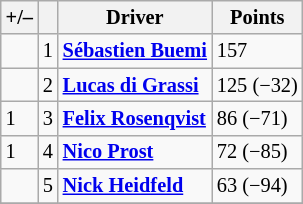<table class="wikitable" style="font-size: 85%">
<tr>
<th scope="col">+/–</th>
<th scope="col"></th>
<th scope="col">Driver</th>
<th scope="col">Points</th>
</tr>
<tr>
<td align="left"></td>
<td align="center">1</td>
<td> <strong><a href='#'>Sébastien Buemi</a></strong></td>
<td align="left">157</td>
</tr>
<tr>
<td align="left"></td>
<td align="center">2</td>
<td> <strong><a href='#'>Lucas di Grassi</a></strong></td>
<td align="left">125 (−32)</td>
</tr>
<tr>
<td align="left"> 1</td>
<td align="center">3</td>
<td> <strong><a href='#'>Felix Rosenqvist</a></strong></td>
<td align="left">86 (−71)</td>
</tr>
<tr>
<td align="left"> 1</td>
<td align="center">4</td>
<td> <strong><a href='#'>Nico Prost</a></strong></td>
<td align="left">72 (−85)</td>
</tr>
<tr>
<td align="left"></td>
<td align="center">5</td>
<td> <strong><a href='#'>Nick Heidfeld</a></strong></td>
<td align="left">63 (−94)</td>
</tr>
<tr>
</tr>
</table>
